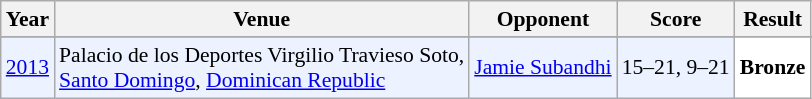<table class="sortable wikitable" style="font-size: 90%;">
<tr>
<th>Year</th>
<th>Venue</th>
<th>Opponent</th>
<th>Score</th>
<th>Result</th>
</tr>
<tr>
</tr>
<tr style="background:#ECF2FF">
<td align="center"><a href='#'>2013</a></td>
<td align="left">Palacio de los Deportes Virgilio Travieso Soto,<br> <a href='#'>Santo Domingo</a>, <a href='#'>Dominican Republic</a></td>
<td align="left"> <a href='#'>Jamie Subandhi</a></td>
<td align="center">15–21, 9–21</td>
<td style="text-align:left; background:white"> <strong>Bronze</strong></td>
</tr>
</table>
